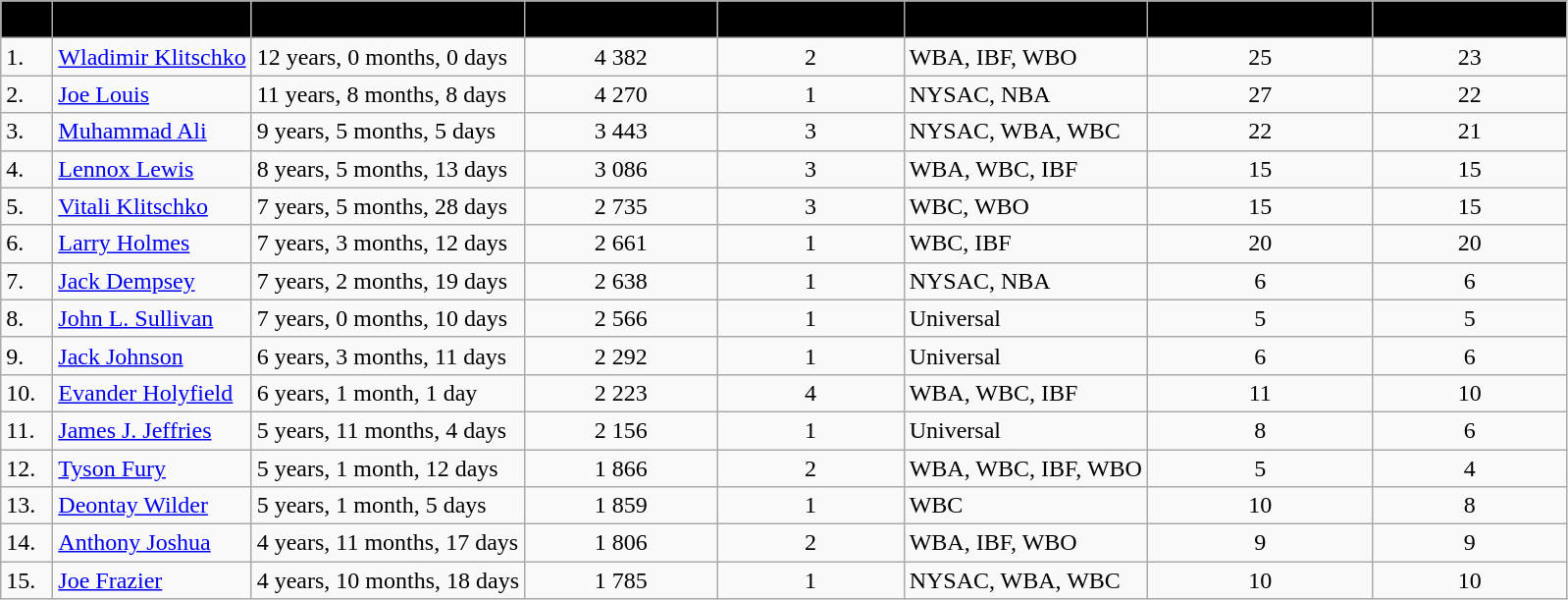<table class="wikitable">
<tr>
<th style="background: #D1EEEE; background: black;« width=»10%"><span>Pos.</span></th>
<th style="background: #D1EEEE; background: black;« width=»10%"><span>Name</span></th>
<th style="background: #D1EEEE; background: black;« width=»10%"><span>Combined reign</span></th>
<th style="background: #D1EEEE; background: black;« width=»10%"><span>Days as champion</span></th>
<th style="background: #D1EEEE; background: black;« width=»10%"><span>Number of reigns</span></th>
<th style="background: #D1EEEE; background: black;« width=»10%"><span>Title recognition</span></th>
<th style="background: #D1EEEE; background: black;« width=»10%"><span>Cumulative title wins</span></th>
<th style="background: #D1EEEE; background: black;« width=»10%"><span>Opponents beaten</span></th>
</tr>
<tr>
<td>1.</td>
<td><a href='#'>Wladimir Klitschko</a></td>
<td>12 years, 0 months, 0 days</td>
<td align="center">4 382</td>
<td align="center">2</td>
<td>WBA, IBF, WBO</td>
<td align="center">25</td>
<td align="center">23</td>
</tr>
<tr>
<td>2.</td>
<td><a href='#'>Joe Louis</a></td>
<td>11 years, 8 months, 8 days</td>
<td align="center">4 270</td>
<td align="center">1</td>
<td>NYSAC, NBA</td>
<td align="center">27</td>
<td align="center">22</td>
</tr>
<tr>
<td>3.</td>
<td><a href='#'>Muhammad Ali</a></td>
<td>9 years, 5 months, 5 days</td>
<td align="center">3 443</td>
<td align="center">3</td>
<td>NYSAC, WBA, WBC</td>
<td align="center">22</td>
<td align="center">21</td>
</tr>
<tr>
<td>4.</td>
<td><a href='#'>Lennox Lewis</a></td>
<td>8 years, 5 months, 13 days</td>
<td align="center">3 086</td>
<td align="center">3</td>
<td>WBA, WBC, IBF</td>
<td align="center">15</td>
<td align="center">15</td>
</tr>
<tr>
<td>5.</td>
<td><a href='#'>Vitali Klitschko</a></td>
<td>7 years, 5 months, 28 days</td>
<td align="center">2 735</td>
<td align="center">3</td>
<td>WBC, WBO</td>
<td align="center">15</td>
<td align="center">15</td>
</tr>
<tr>
<td>6.</td>
<td><a href='#'>Larry Holmes</a></td>
<td>7 years, 3 months, 12 days</td>
<td align="center">2 661</td>
<td align="center">1</td>
<td>WBC, IBF</td>
<td align="center">20</td>
<td align="center">20</td>
</tr>
<tr>
<td>7.</td>
<td><a href='#'>Jack Dempsey</a></td>
<td>7 years, 2 months, 19 days</td>
<td align="center">2 638</td>
<td align="center">1</td>
<td>NYSAC, NBA</td>
<td align="center">6</td>
<td align="center">6</td>
</tr>
<tr>
<td>8.</td>
<td><a href='#'>John L. Sullivan</a></td>
<td>7 years, 0 months, 10 days</td>
<td align="center">2 566</td>
<td align="center">1</td>
<td>Universal</td>
<td align="center">5</td>
<td align="center">5</td>
</tr>
<tr>
<td>9.</td>
<td><a href='#'>Jack Johnson</a></td>
<td>6 years, 3 months, 11 days</td>
<td align="center">2 292</td>
<td align="center">1</td>
<td>Universal</td>
<td align="center">6</td>
<td align="center">6</td>
</tr>
<tr>
<td>10.</td>
<td><a href='#'>Evander Holyfield</a></td>
<td>6 years, 1 month, 1 day</td>
<td align="center">2 223</td>
<td align="center">4</td>
<td>WBA, WBC, IBF</td>
<td align="center">11</td>
<td align="center">10</td>
</tr>
<tr>
<td>11.</td>
<td><a href='#'>James J. Jeffries</a></td>
<td>5 years, 11 months, 4 days</td>
<td align="center">2 156</td>
<td align="center">1</td>
<td>Universal</td>
<td align="center">8</td>
<td align="center">6</td>
</tr>
<tr>
<td>12.</td>
<td><a href='#'>Tyson Fury</a></td>
<td>5 years, 1 month, 12 days</td>
<td align="center">1 866</td>
<td align="center">2</td>
<td>WBA, WBC, IBF, WBO</td>
<td align="center">5</td>
<td align="center">4</td>
</tr>
<tr>
<td>13.</td>
<td><a href='#'>Deontay Wilder</a></td>
<td>5 years, 1 month, 5 days</td>
<td align="center">1 859</td>
<td align="center">1</td>
<td>WBC</td>
<td align="center">10</td>
<td align="center">8</td>
</tr>
<tr>
<td>14.</td>
<td><a href='#'>Anthony Joshua</a></td>
<td>4 years, 11 months, 17 days</td>
<td align="center">1 806</td>
<td align="center">2</td>
<td>WBA, IBF, WBO</td>
<td align="center">9</td>
<td align="center">9</td>
</tr>
<tr>
<td>15.</td>
<td><a href='#'>Joe Frazier</a></td>
<td>4 years, 10 months, 18 days</td>
<td align="center">1 785</td>
<td align="center">1</td>
<td>NYSAC, WBA, WBC</td>
<td align="center">10</td>
<td align="center">10</td>
</tr>
</table>
